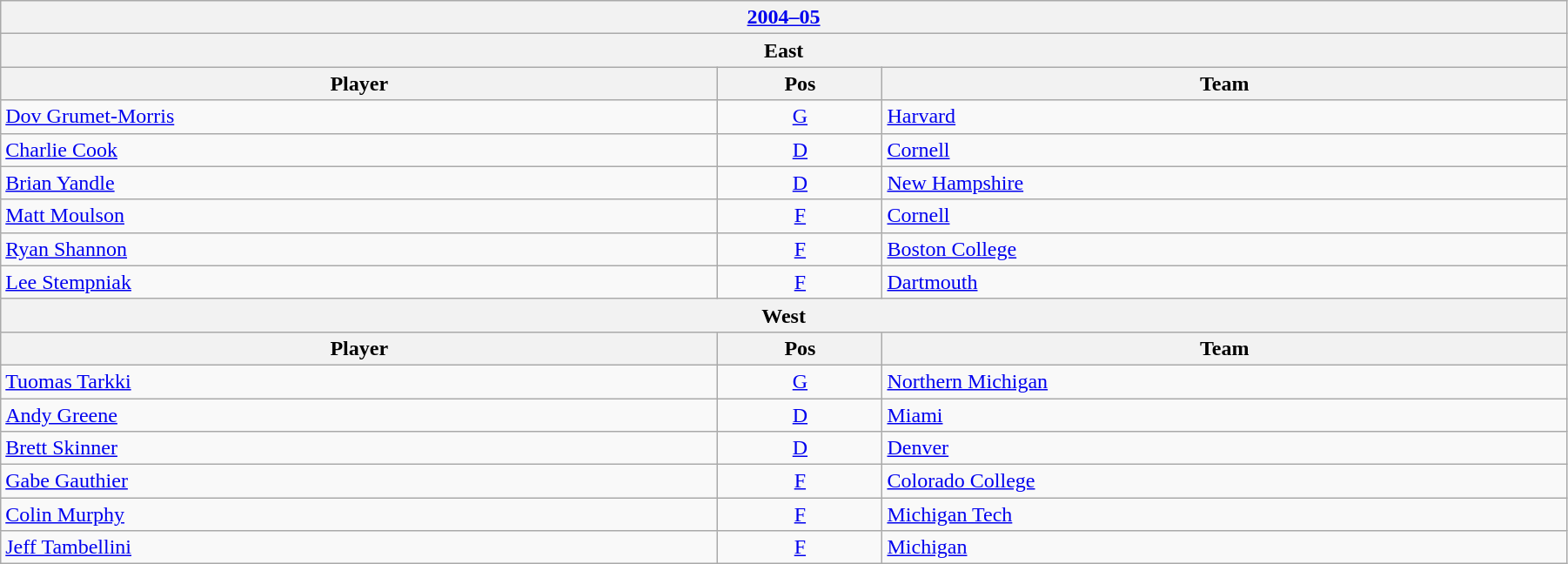<table class="wikitable" width=95%>
<tr>
<th colspan=3><a href='#'>2004–05</a></th>
</tr>
<tr>
<th colspan=3><strong>East</strong></th>
</tr>
<tr>
<th>Player</th>
<th>Pos</th>
<th>Team</th>
</tr>
<tr>
<td><a href='#'>Dov Grumet-Morris</a></td>
<td style="text-align:center;"><a href='#'>G</a></td>
<td><a href='#'>Harvard</a></td>
</tr>
<tr>
<td><a href='#'>Charlie Cook</a></td>
<td style="text-align:center;"><a href='#'>D</a></td>
<td><a href='#'>Cornell</a></td>
</tr>
<tr>
<td><a href='#'>Brian Yandle</a></td>
<td style="text-align:center;"><a href='#'>D</a></td>
<td><a href='#'>New Hampshire</a></td>
</tr>
<tr>
<td><a href='#'>Matt Moulson</a></td>
<td style="text-align:center;"><a href='#'>F</a></td>
<td><a href='#'>Cornell</a></td>
</tr>
<tr>
<td><a href='#'>Ryan Shannon</a></td>
<td style="text-align:center;"><a href='#'>F</a></td>
<td><a href='#'>Boston College</a></td>
</tr>
<tr>
<td><a href='#'>Lee Stempniak</a></td>
<td style="text-align:center;"><a href='#'>F</a></td>
<td><a href='#'>Dartmouth</a></td>
</tr>
<tr>
<th colspan=3><strong>West</strong></th>
</tr>
<tr>
<th>Player</th>
<th>Pos</th>
<th>Team</th>
</tr>
<tr>
<td><a href='#'>Tuomas Tarkki</a></td>
<td style="text-align:center;"><a href='#'>G</a></td>
<td><a href='#'>Northern Michigan</a></td>
</tr>
<tr>
<td><a href='#'>Andy Greene</a></td>
<td style="text-align:center;"><a href='#'>D</a></td>
<td><a href='#'>Miami</a></td>
</tr>
<tr>
<td><a href='#'>Brett Skinner</a></td>
<td style="text-align:center;"><a href='#'>D</a></td>
<td><a href='#'>Denver</a></td>
</tr>
<tr>
<td><a href='#'>Gabe Gauthier</a></td>
<td style="text-align:center;"><a href='#'>F</a></td>
<td><a href='#'>Colorado College</a></td>
</tr>
<tr>
<td><a href='#'>Colin Murphy</a></td>
<td style="text-align:center;"><a href='#'>F</a></td>
<td><a href='#'>Michigan Tech</a></td>
</tr>
<tr>
<td><a href='#'>Jeff Tambellini</a></td>
<td style="text-align:center;"><a href='#'>F</a></td>
<td><a href='#'>Michigan</a></td>
</tr>
</table>
